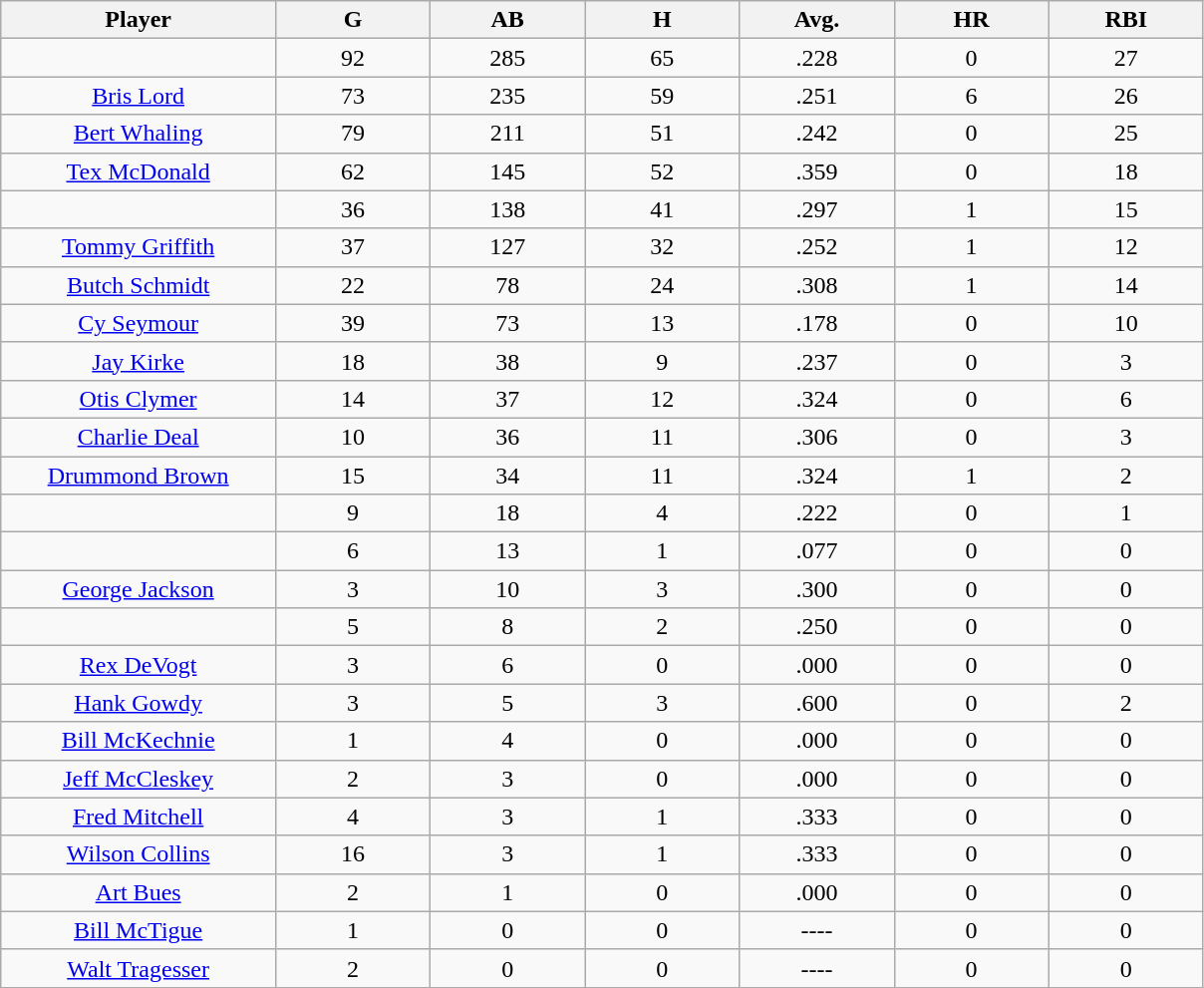<table class="wikitable sortable">
<tr>
<th bgcolor="#DDDDFF" width="16%">Player</th>
<th bgcolor="#DDDDFF" width="9%">G</th>
<th bgcolor="#DDDDFF" width="9%">AB</th>
<th bgcolor="#DDDDFF" width="9%">H</th>
<th bgcolor="#DDDDFF" width="9%">Avg.</th>
<th bgcolor="#DDDDFF" width="9%">HR</th>
<th bgcolor="#DDDDFF" width="9%">RBI</th>
</tr>
<tr align="center">
<td></td>
<td>92</td>
<td>285</td>
<td>65</td>
<td>.228</td>
<td>0</td>
<td>27</td>
</tr>
<tr align="center">
<td><a href='#'>Bris Lord</a></td>
<td>73</td>
<td>235</td>
<td>59</td>
<td>.251</td>
<td>6</td>
<td>26</td>
</tr>
<tr align=center>
<td><a href='#'>Bert Whaling</a></td>
<td>79</td>
<td>211</td>
<td>51</td>
<td>.242</td>
<td>0</td>
<td>25</td>
</tr>
<tr align=center>
<td><a href='#'>Tex McDonald</a></td>
<td>62</td>
<td>145</td>
<td>52</td>
<td>.359</td>
<td>0</td>
<td>18</td>
</tr>
<tr align=center>
<td></td>
<td>36</td>
<td>138</td>
<td>41</td>
<td>.297</td>
<td>1</td>
<td>15</td>
</tr>
<tr align="center">
<td><a href='#'>Tommy Griffith</a></td>
<td>37</td>
<td>127</td>
<td>32</td>
<td>.252</td>
<td>1</td>
<td>12</td>
</tr>
<tr align=center>
<td><a href='#'>Butch Schmidt</a></td>
<td>22</td>
<td>78</td>
<td>24</td>
<td>.308</td>
<td>1</td>
<td>14</td>
</tr>
<tr align=center>
<td><a href='#'>Cy Seymour</a></td>
<td>39</td>
<td>73</td>
<td>13</td>
<td>.178</td>
<td>0</td>
<td>10</td>
</tr>
<tr align=center>
<td><a href='#'>Jay Kirke</a></td>
<td>18</td>
<td>38</td>
<td>9</td>
<td>.237</td>
<td>0</td>
<td>3</td>
</tr>
<tr align=center>
<td><a href='#'>Otis Clymer</a></td>
<td>14</td>
<td>37</td>
<td>12</td>
<td>.324</td>
<td>0</td>
<td>6</td>
</tr>
<tr align=center>
<td><a href='#'>Charlie Deal</a></td>
<td>10</td>
<td>36</td>
<td>11</td>
<td>.306</td>
<td>0</td>
<td>3</td>
</tr>
<tr align=center>
<td><a href='#'>Drummond Brown</a></td>
<td>15</td>
<td>34</td>
<td>11</td>
<td>.324</td>
<td>1</td>
<td>2</td>
</tr>
<tr align=center>
<td></td>
<td>9</td>
<td>18</td>
<td>4</td>
<td>.222</td>
<td>0</td>
<td>1</td>
</tr>
<tr align="center">
<td></td>
<td>6</td>
<td>13</td>
<td>1</td>
<td>.077</td>
<td>0</td>
<td>0</td>
</tr>
<tr align="center">
<td><a href='#'>George Jackson</a></td>
<td>3</td>
<td>10</td>
<td>3</td>
<td>.300</td>
<td>0</td>
<td>0</td>
</tr>
<tr align=center>
<td></td>
<td>5</td>
<td>8</td>
<td>2</td>
<td>.250</td>
<td>0</td>
<td>0</td>
</tr>
<tr align="center">
<td><a href='#'>Rex DeVogt</a></td>
<td>3</td>
<td>6</td>
<td>0</td>
<td>.000</td>
<td>0</td>
<td>0</td>
</tr>
<tr align=center>
<td><a href='#'>Hank Gowdy</a></td>
<td>3</td>
<td>5</td>
<td>3</td>
<td>.600</td>
<td>0</td>
<td>2</td>
</tr>
<tr align=center>
<td><a href='#'>Bill McKechnie</a></td>
<td>1</td>
<td>4</td>
<td>0</td>
<td>.000</td>
<td>0</td>
<td>0</td>
</tr>
<tr align=center>
<td><a href='#'>Jeff McCleskey</a></td>
<td>2</td>
<td>3</td>
<td>0</td>
<td>.000</td>
<td>0</td>
<td>0</td>
</tr>
<tr align=center>
<td><a href='#'>Fred Mitchell</a></td>
<td>4</td>
<td>3</td>
<td>1</td>
<td>.333</td>
<td>0</td>
<td>0</td>
</tr>
<tr align=center>
<td><a href='#'>Wilson Collins</a></td>
<td>16</td>
<td>3</td>
<td>1</td>
<td>.333</td>
<td>0</td>
<td>0</td>
</tr>
<tr align=center>
<td><a href='#'>Art Bues</a></td>
<td>2</td>
<td>1</td>
<td>0</td>
<td>.000</td>
<td>0</td>
<td>0</td>
</tr>
<tr align=center>
<td><a href='#'>Bill McTigue</a></td>
<td>1</td>
<td>0</td>
<td>0</td>
<td>----</td>
<td>0</td>
<td>0</td>
</tr>
<tr align=center>
<td><a href='#'>Walt Tragesser</a></td>
<td>2</td>
<td>0</td>
<td>0</td>
<td>----</td>
<td>0</td>
<td>0</td>
</tr>
</table>
